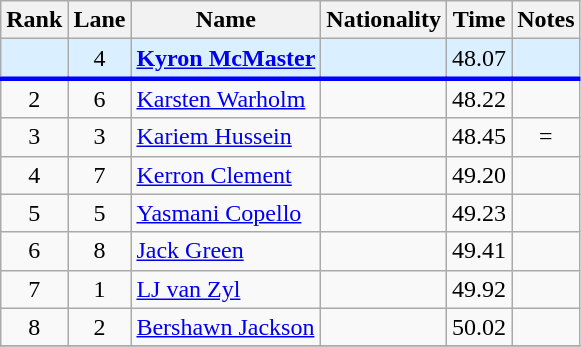<table class="wikitable sortable" style="text-align:center">
<tr>
<th>Rank</th>
<th>Lane</th>
<th>Name</th>
<th>Nationality</th>
<th>Time</th>
<th>Notes</th>
</tr>
<tr bgcolor=#daefff>
<td></td>
<td>4</td>
<td><strong><a href='#'>Kyron McMaster</a></strong></td>
<td align=left><strong></strong></td>
<td>48.07</td>
<td></td>
</tr>
<tr style="border-top:3px solid blue;">
<td>2</td>
<td>6</td>
<td align=left><a href='#'>Karsten Warholm</a></td>
<td align=left></td>
<td>48.22</td>
<td></td>
</tr>
<tr>
<td>3</td>
<td>3</td>
<td align=left><a href='#'>Kariem Hussein</a></td>
<td align=left></td>
<td>48.45</td>
<td>=</td>
</tr>
<tr>
<td>4</td>
<td>7</td>
<td align=left><a href='#'>Kerron Clement</a></td>
<td align=left></td>
<td>49.20</td>
<td></td>
</tr>
<tr>
<td>5</td>
<td>5</td>
<td align=left><a href='#'>Yasmani Copello</a></td>
<td align=left></td>
<td>49.23</td>
<td></td>
</tr>
<tr>
<td>6</td>
<td>8</td>
<td align=left><a href='#'>Jack Green</a></td>
<td align=left></td>
<td>49.41</td>
<td></td>
</tr>
<tr>
<td>7</td>
<td>1</td>
<td align=left><a href='#'>LJ van Zyl</a></td>
<td align=left></td>
<td>49.92</td>
<td></td>
</tr>
<tr>
<td>8</td>
<td>2</td>
<td align=left><a href='#'>Bershawn Jackson</a></td>
<td align=left></td>
<td>50.02</td>
<td></td>
</tr>
<tr>
</tr>
</table>
